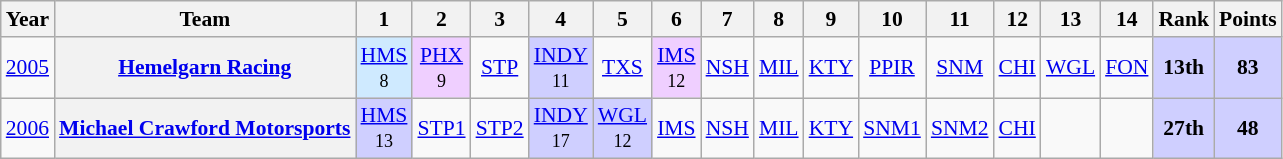<table class="wikitable" style="text-align:center; font-size:90%">
<tr>
<th>Year</th>
<th>Team</th>
<th>1</th>
<th>2</th>
<th>3</th>
<th>4</th>
<th>5</th>
<th>6</th>
<th>7</th>
<th>8</th>
<th>9</th>
<th>10</th>
<th>11</th>
<th>12</th>
<th>13</th>
<th>14</th>
<th>Rank</th>
<th>Points</th>
</tr>
<tr>
<td><a href='#'>2005</a></td>
<th><a href='#'>Hemelgarn Racing</a></th>
<td style="background:#CFEAFF;"><a href='#'>HMS</a><br><small>8</small></td>
<td style="background:#EFCFFF;"><a href='#'>PHX</a><br><small>9</small></td>
<td><a href='#'>STP</a></td>
<td style="background:#CFCFFF;"><a href='#'>INDY</a><br><small>11</small></td>
<td><a href='#'>TXS</a></td>
<td style="background:#EFCFFF;"><a href='#'>IMS</a><br><small>12</small></td>
<td><a href='#'>NSH</a></td>
<td><a href='#'>MIL</a></td>
<td><a href='#'>KTY</a></td>
<td><a href='#'>PPIR</a></td>
<td><a href='#'>SNM</a></td>
<td><a href='#'>CHI</a></td>
<td><a href='#'>WGL</a></td>
<td><a href='#'>FON</a></td>
<td style="background:#CFCFFF;"><strong>13th</strong></td>
<td style="background:#CFCFFF;"><strong>83</strong></td>
</tr>
<tr>
<td><a href='#'>2006</a></td>
<th><a href='#'>Michael Crawford Motorsports</a></th>
<td style="background:#CFCFFF;"><a href='#'>HMS</a><br><small>13</small></td>
<td><a href='#'>STP1</a></td>
<td><a href='#'>STP2</a></td>
<td style="background:#CFCFFF;"><a href='#'>INDY</a><br><small>17</small></td>
<td style="background:#CFCFFF;"><a href='#'>WGL</a><br><small>12</small></td>
<td><a href='#'>IMS</a></td>
<td><a href='#'>NSH</a></td>
<td><a href='#'>MIL</a></td>
<td><a href='#'>KTY</a></td>
<td><a href='#'>SNM1</a></td>
<td><a href='#'>SNM2</a></td>
<td><a href='#'>CHI</a></td>
<td></td>
<td></td>
<td style="background:#CFCFFF;"><strong>27th</strong></td>
<td style="background:#CFCFFF;"><strong>48</strong></td>
</tr>
</table>
